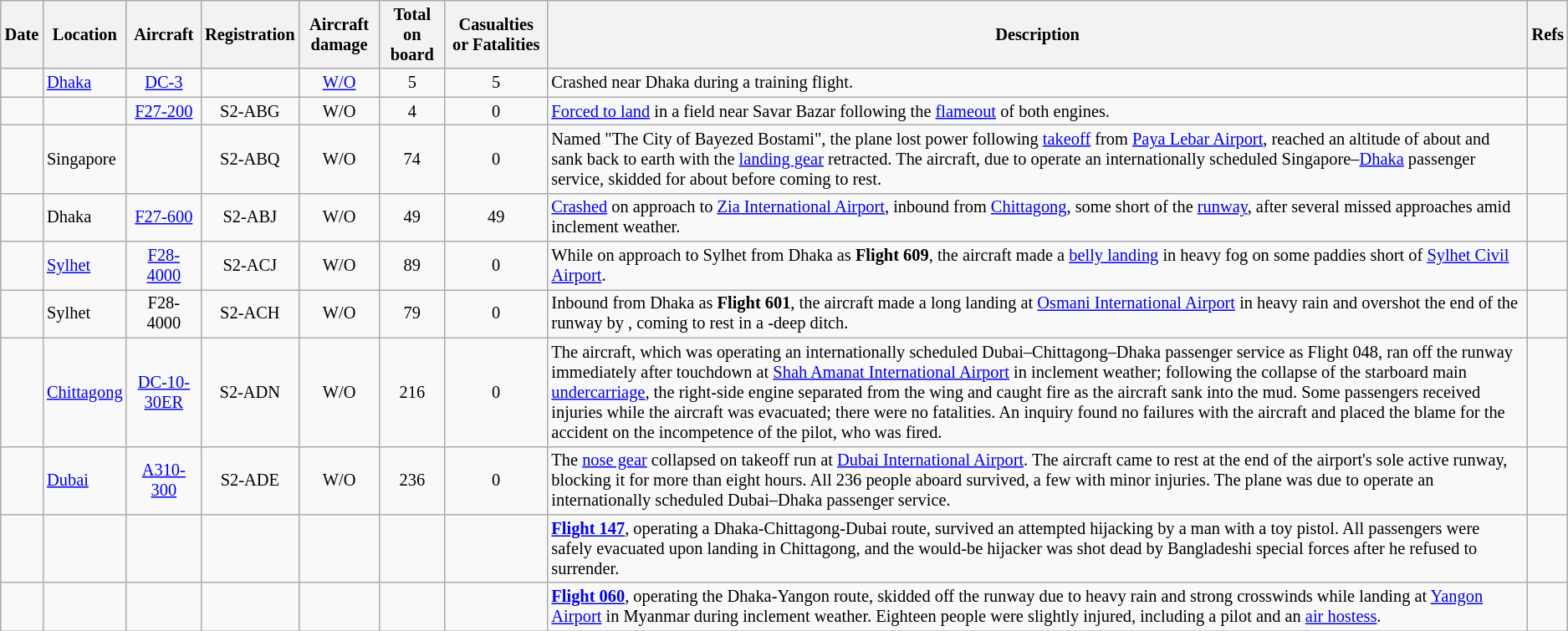<table class="wikitable sortable toccolours" style="font-size:85%;">
<tr>
<th>Date</th>
<th>Location</th>
<th>Aircraft</th>
<th>Registration</th>
<th class="unsortable">Aircraft damage</th>
<th>Total on board</th>
<th>Casualties or Fatalities</th>
<th class="unsortable">Description</th>
<th class="unsortable">Refs</th>
</tr>
<tr>
<td align=center></td>
<td><a href='#'>Dhaka</a></td>
<td align=center><a href='#'>DC-3</a></td>
<td></td>
<td align=center><a href='#'>W/O</a></td>
<td align=center>5</td>
<td align=center>5</td>
<td>Crashed near Dhaka during a training flight.</td>
<td align=center></td>
</tr>
<tr>
<td align=center></td>
<td></td>
<td align=center><a href='#'>F27-200</a></td>
<td align=center>S2-ABG</td>
<td align=center>W/O</td>
<td align=center>4</td>
<td align=center>0</td>
<td><a href='#'>Forced to land</a> in a field near Savar Bazar following the <a href='#'>flameout</a> of both engines.</td>
<td align=center></td>
</tr>
<tr>
<td align=center></td>
<td>Singapore</td>
<td align=center></td>
<td align=center>S2-ABQ</td>
<td align=center>W/O</td>
<td align=center>74</td>
<td align=center>0</td>
<td>Named "The City of Bayezed Bostami", the plane lost power following <a href='#'>takeoff</a> from <a href='#'>Paya Lebar Airport</a>, reached an altitude of about  and sank back to earth with the <a href='#'>landing gear</a> retracted. The aircraft, due to operate an internationally scheduled Singapore–<a href='#'>Dhaka</a> passenger service, skidded for about  before coming to rest.</td>
<td align=center></td>
</tr>
<tr>
<td align=center></td>
<td>Dhaka</td>
<td align=center><a href='#'>F27-600</a></td>
<td align=center>S2-ABJ</td>
<td align=center>W/O</td>
<td align=center>49</td>
<td align=center>49</td>
<td><a href='#'>Crashed</a> on approach to <a href='#'>Zia International Airport</a>, inbound from <a href='#'>Chittagong</a>, some  short of the <a href='#'>runway</a>, after several missed approaches amid inclement weather.</td>
<td align=center></td>
</tr>
<tr>
<td align=center></td>
<td><a href='#'>Sylhet</a></td>
<td align=center><a href='#'>F28-4000</a></td>
<td align=center>S2-ACJ</td>
<td align=center>W/O</td>
<td align=center>89</td>
<td align=center>0</td>
<td>While on approach to Sylhet from Dhaka as <strong>Flight 609</strong>, the aircraft made a <a href='#'>belly landing</a> in heavy fog on some paddies  short of <a href='#'>Sylhet Civil Airport</a>.</td>
<td align=center></td>
</tr>
<tr>
<td align=center></td>
<td>Sylhet</td>
<td align=center>F28-4000</td>
<td align=center>S2-ACH</td>
<td align=center>W/O</td>
<td align=center>79</td>
<td align=center>0</td>
<td>Inbound from Dhaka as <strong>Flight 601</strong>, the aircraft made a long landing at <a href='#'>Osmani International Airport</a> in heavy rain and overshot the end of the runway by , coming to rest in a -deep ditch.</td>
<td align=center></td>
</tr>
<tr>
<td align=center></td>
<td><a href='#'>Chittagong</a></td>
<td align=center><a href='#'>DC-10-30ER</a></td>
<td align=center>S2-ADN</td>
<td align=center>W/O</td>
<td align=center>216</td>
<td align=center>0</td>
<td>The aircraft, which was operating an internationally scheduled Dubai–Chittagong–Dhaka passenger service as Flight 048, ran off the runway immediately after touchdown at <a href='#'>Shah Amanat International Airport</a> in inclement weather; following the collapse of the starboard main <a href='#'>undercarriage</a>, the right-side engine separated from the wing and caught fire as the aircraft sank into the mud. Some passengers received injuries while the aircraft was evacuated; there were no fatalities. An inquiry found no failures with the aircraft and placed the blame for the accident on the incompetence of the pilot, who was fired.</td>
<td align=center></td>
</tr>
<tr>
<td align=center></td>
<td><a href='#'>Dubai</a></td>
<td align=center><a href='#'>A310-300</a></td>
<td align=center>S2-ADE</td>
<td align=center>W/O</td>
<td align=center>236</td>
<td align=center>0</td>
<td>The <a href='#'>nose gear</a> collapsed on takeoff run at <a href='#'>Dubai International Airport</a>. The aircraft came to rest at the end of the airport's sole active runway, blocking it for more than eight hours. All 236 people aboard survived, a few with minor injuries. The plane was due to operate an internationally scheduled Dubai–Dhaka passenger service.</td>
<td align=center></td>
</tr>
<tr>
<td></td>
<td></td>
<td></td>
<td></td>
<td></td>
<td></td>
<td></td>
<td><a href='#'><strong>Flight 147</strong></a>, operating a Dhaka-Chittagong-Dubai route, survived an attempted hijacking by a man with a toy pistol. All passengers were safely evacuated upon landing in Chittagong, and the would-be hijacker was shot dead by Bangladeshi special forces after he refused to surrender.</td>
<td></td>
</tr>
<tr>
<td></td>
<td></td>
<td></td>
<td></td>
<td></td>
<td></td>
<td></td>
<td><a href='#'><strong>Flight 060</strong></a>, operating the Dhaka-Yangon route, skidded off the runway due to heavy rain and strong crosswinds while landing at <a href='#'>Yangon Airport</a> in Myanmar during inclement weather. Eighteen people were slightly injured, including a pilot and an <a href='#'>air hostess</a>.</td>
<td></td>
</tr>
</table>
